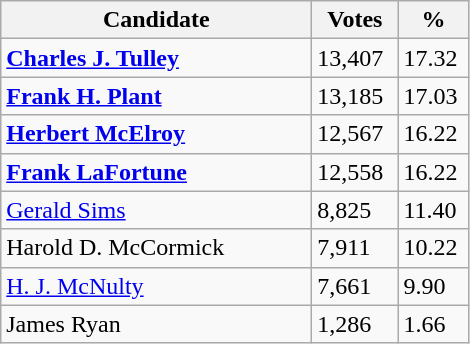<table class="wikitable">
<tr>
<th style="width: 200px">Candidate</th>
<th style="width: 50px">Votes</th>
<th style="width: 40px">%</th>
</tr>
<tr>
<td><strong><a href='#'>Charles J. Tulley</a></strong></td>
<td>13,407</td>
<td>17.32</td>
</tr>
<tr>
<td><strong><a href='#'>Frank H. Plant</a></strong></td>
<td>13,185</td>
<td>17.03</td>
</tr>
<tr>
<td><strong><a href='#'>Herbert McElroy</a></strong></td>
<td>12,567</td>
<td>16.22</td>
</tr>
<tr>
<td><strong><a href='#'>Frank LaFortune</a></strong></td>
<td>12,558</td>
<td>16.22</td>
</tr>
<tr>
<td><a href='#'>Gerald Sims</a></td>
<td>8,825</td>
<td>11.40</td>
</tr>
<tr>
<td>Harold D. McCormick</td>
<td>7,911</td>
<td>10.22</td>
</tr>
<tr>
<td><a href='#'>H. J. McNulty</a></td>
<td>7,661</td>
<td>9.90</td>
</tr>
<tr>
<td>James Ryan</td>
<td>1,286</td>
<td>1.66</td>
</tr>
</table>
